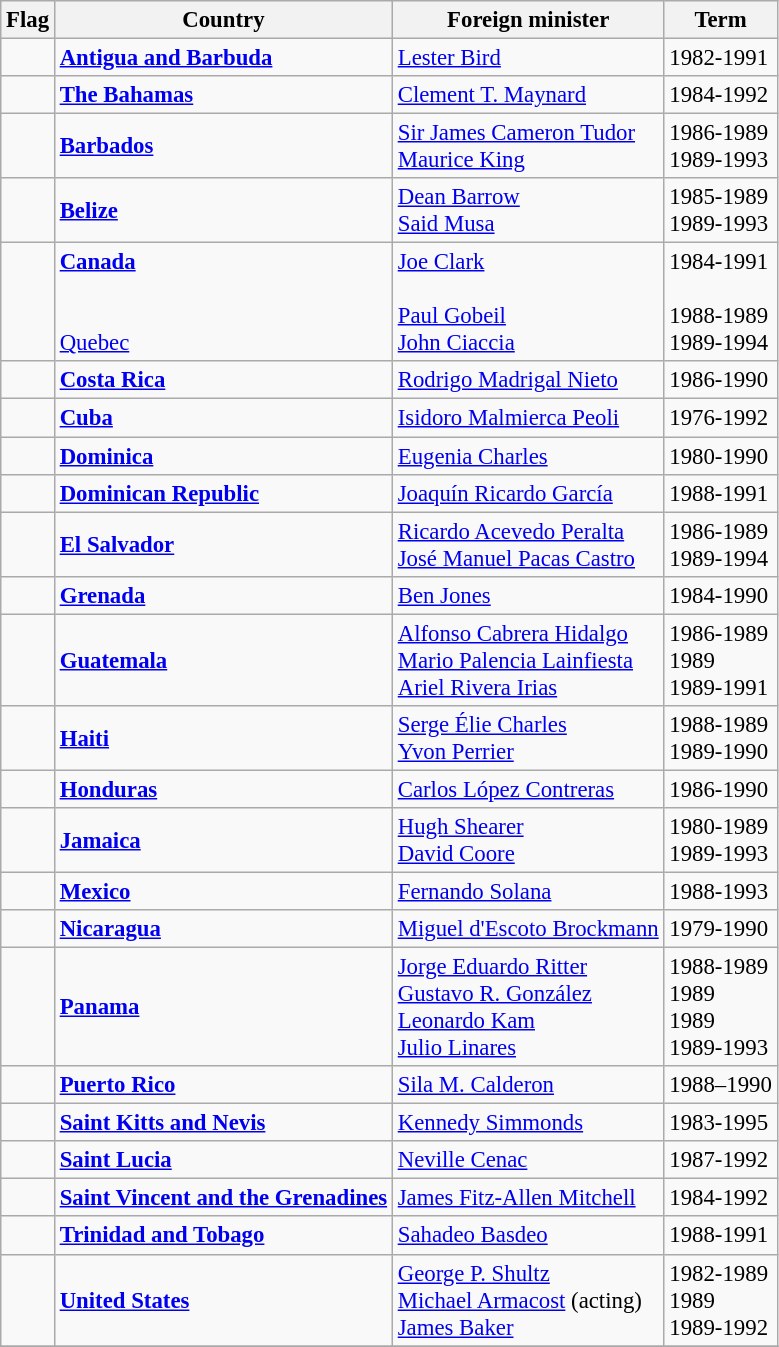<table class="wikitable" style="font-size:95%;">
<tr>
<th>Flag</th>
<th>Country</th>
<th>Foreign minister</th>
<th>Term</th>
</tr>
<tr>
<td></td>
<td><strong><a href='#'>Antigua and Barbuda</a></strong></td>
<td><a href='#'>Lester Bird</a></td>
<td>1982-1991</td>
</tr>
<tr>
<td></td>
<td><strong><a href='#'>The Bahamas</a></strong></td>
<td><a href='#'>Clement T. Maynard</a></td>
<td>1984-1992</td>
</tr>
<tr>
<td></td>
<td><strong><a href='#'>Barbados</a></strong></td>
<td><a href='#'>Sir James Cameron Tudor</a><br><a href='#'>Maurice King</a></td>
<td>1986-1989<br>1989-1993</td>
</tr>
<tr>
<td></td>
<td><strong><a href='#'>Belize</a></strong></td>
<td><a href='#'>Dean Barrow</a><br><a href='#'>Said Musa</a></td>
<td>1985-1989<br>1989-1993</td>
</tr>
<tr>
<td><br><br><br></td>
<td><strong><a href='#'>Canada</a></strong><br><br><br><a href='#'>Quebec</a></td>
<td><a href='#'>Joe Clark</a><br><br><a href='#'>Paul Gobeil</a><br><a href='#'>John Ciaccia</a></td>
<td>1984-1991<br><br>1988-1989<br>1989-1994</td>
</tr>
<tr>
<td></td>
<td><strong><a href='#'>Costa Rica</a></strong></td>
<td><a href='#'>Rodrigo Madrigal Nieto</a></td>
<td>1986-1990</td>
</tr>
<tr>
<td></td>
<td><strong><a href='#'>Cuba</a></strong></td>
<td><a href='#'>Isidoro Malmierca Peoli</a></td>
<td>1976-1992</td>
</tr>
<tr>
<td></td>
<td><strong><a href='#'>Dominica</a></strong></td>
<td><a href='#'>Eugenia Charles</a></td>
<td>1980-1990</td>
</tr>
<tr>
<td></td>
<td><strong><a href='#'>Dominican Republic</a></strong></td>
<td><a href='#'>Joaquín Ricardo García</a></td>
<td>1988-1991</td>
</tr>
<tr>
<td></td>
<td><strong><a href='#'>El Salvador</a></strong></td>
<td><a href='#'>Ricardo Acevedo Peralta</a><br><a href='#'>José Manuel Pacas Castro</a></td>
<td>1986-1989<br>1989-1994</td>
</tr>
<tr>
<td></td>
<td><strong><a href='#'>Grenada</a></strong></td>
<td><a href='#'>Ben Jones</a></td>
<td>1984-1990</td>
</tr>
<tr>
<td></td>
<td><strong><a href='#'>Guatemala</a></strong></td>
<td><a href='#'>Alfonso Cabrera Hidalgo</a><br><a href='#'>Mario Palencia Lainfiesta</a><br><a href='#'>Ariel Rivera Irias</a></td>
<td>1986-1989<br>1989<br>1989-1991</td>
</tr>
<tr>
<td></td>
<td><strong><a href='#'>Haiti</a></strong></td>
<td><a href='#'>Serge Élie Charles</a><br><a href='#'>Yvon Perrier</a></td>
<td>1988-1989<br>1989-1990</td>
</tr>
<tr>
<td></td>
<td><strong><a href='#'>Honduras</a></strong></td>
<td><a href='#'>Carlos López Contreras</a></td>
<td>1986-1990</td>
</tr>
<tr>
<td></td>
<td><strong><a href='#'>Jamaica</a></strong></td>
<td><a href='#'>Hugh Shearer</a><br><a href='#'>David Coore</a></td>
<td>1980-1989<br>1989-1993</td>
</tr>
<tr>
<td></td>
<td><strong><a href='#'>Mexico</a></strong></td>
<td><a href='#'>Fernando Solana</a></td>
<td>1988-1993</td>
</tr>
<tr>
<td></td>
<td><strong><a href='#'>Nicaragua</a></strong></td>
<td><a href='#'>Miguel d'Escoto Brockmann</a></td>
<td>1979-1990</td>
</tr>
<tr>
<td></td>
<td><strong><a href='#'>Panama</a></strong></td>
<td><a href='#'>Jorge Eduardo Ritter</a><br><a href='#'>Gustavo R. González</a><br><a href='#'>Leonardo Kam</a><br><a href='#'>Julio Linares</a></td>
<td>1988-1989<br>1989<br>1989<br>1989-1993</td>
</tr>
<tr>
<td></td>
<td><strong><a href='#'>Puerto Rico</a></strong></td>
<td><a href='#'>Sila M. Calderon</a></td>
<td>1988–1990</td>
</tr>
<tr>
<td></td>
<td><strong><a href='#'>Saint Kitts and Nevis</a></strong></td>
<td><a href='#'>Kennedy Simmonds</a></td>
<td>1983-1995</td>
</tr>
<tr>
<td></td>
<td><strong><a href='#'>Saint Lucia</a></strong></td>
<td><a href='#'>Neville Cenac</a></td>
<td>1987-1992</td>
</tr>
<tr>
<td></td>
<td><strong><a href='#'>Saint Vincent and the Grenadines</a></strong></td>
<td><a href='#'>James Fitz-Allen Mitchell</a></td>
<td>1984-1992</td>
</tr>
<tr>
<td></td>
<td><strong><a href='#'>Trinidad and Tobago</a></strong></td>
<td><a href='#'>Sahadeo Basdeo</a></td>
<td>1988-1991</td>
</tr>
<tr>
<td></td>
<td><strong><a href='#'>United States</a></strong></td>
<td><a href='#'>George P. Shultz</a><br><a href='#'>Michael Armacost</a> (acting)<br><a href='#'>James Baker</a></td>
<td>1982-1989<br>1989<br>1989-1992</td>
</tr>
<tr>
</tr>
</table>
